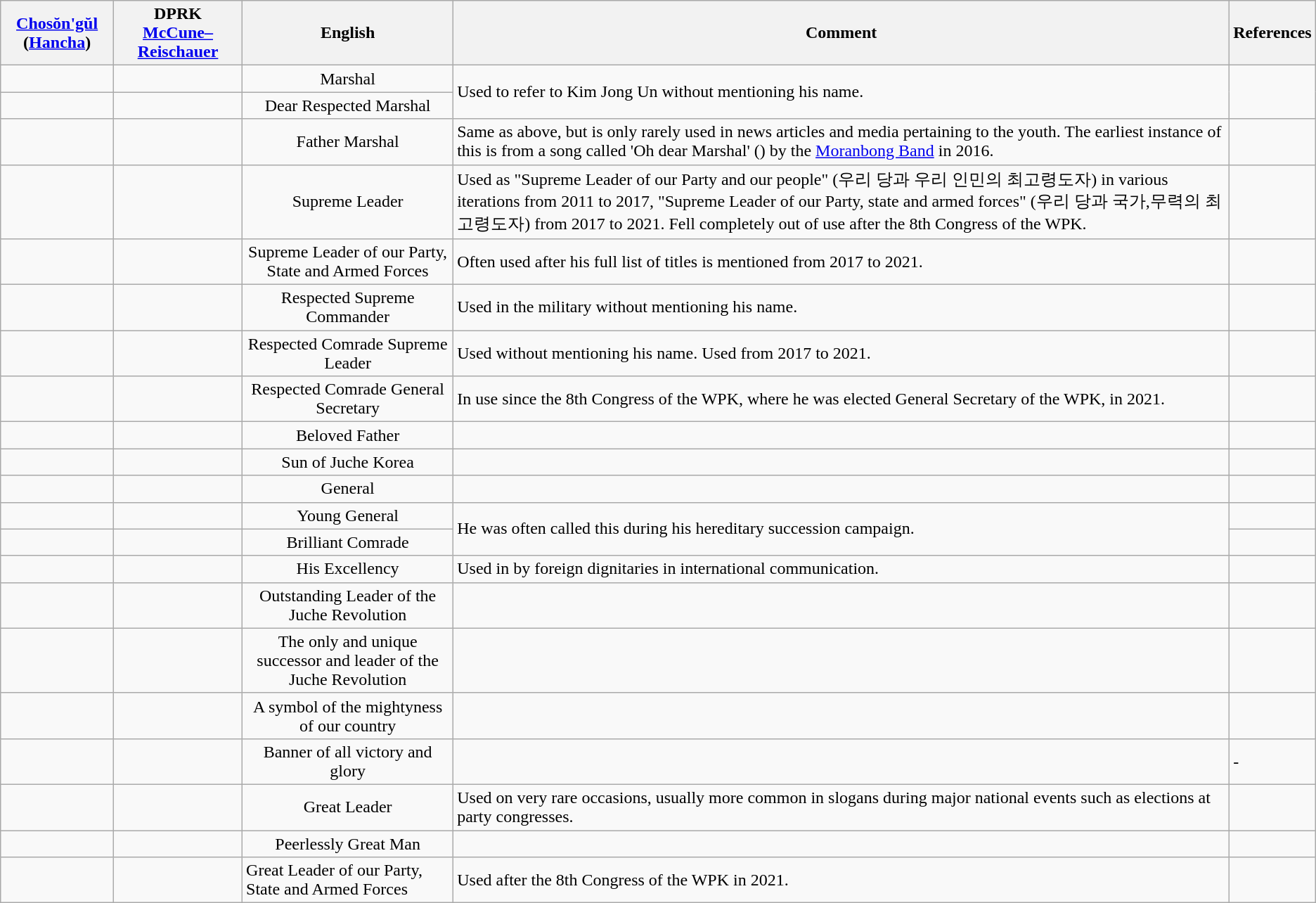<table class="wikitable sortable">
<tr>
<th><a href='#'>Chosŏn'gŭl</a> (<a href='#'>Hancha</a>)</th>
<th>DPRK <a href='#'>McCune–Reischauer</a></th>
<th>English</th>
<th>Comment</th>
<th class="unsortable">References</th>
</tr>
<tr>
<td align="center"></td>
<td align="center"></td>
<td align="center">Marshal</td>
<td rowspan="2">Used to refer to Kim Jong Un without mentioning his name.</td>
<td rowspan="2"></td>
</tr>
<tr>
<td align="center"></td>
<td align="center"></td>
<td align="center">Dear Respected Marshal</td>
</tr>
<tr>
<td align="center"></td>
<td align="center"></td>
<td align="center">Father Marshal</td>
<td>Same as above, but is only rarely used in news articles and media pertaining to the youth. The earliest instance of this is from a song called 'Oh dear Marshal' () by the <a href='#'>Moranbong Band</a> in 2016.</td>
<td></td>
</tr>
<tr>
<td align="center"></td>
<td align="center"></td>
<td align="center">Supreme Leader</td>
<td>Used as "Supreme Leader of our Party and our people" (우리 당과 우리 인민의 최고령도자) in various iterations from 2011 to 2017, "Supreme Leader of our Party, state and armed forces" (우리 당과 국가,무력의 최고령도자) from 2017 to 2021. Fell completely out of use after the 8th Congress of the WPK.</td>
<td></td>
</tr>
<tr>
<td align="center"></td>
<td align="center"></td>
<td align="center">Supreme Leader of our Party, State and Armed Forces</td>
<td>Often used after his full list of titles is mentioned from 2017 to 2021.</td>
<td></td>
</tr>
<tr>
<td align="center"></td>
<td align="center"></td>
<td align="center">Respected Supreme Commander</td>
<td>Used in the military without mentioning his name.</td>
<td></td>
</tr>
<tr>
<td align="center"></td>
<td align="center"></td>
<td align="center">Respected Comrade Supreme Leader</td>
<td>Used without mentioning his name. Used from 2017 to 2021.</td>
<td></td>
</tr>
<tr>
<td align="center"></td>
<td align="center"></td>
<td align="center">Respected Comrade General Secretary</td>
<td>In use since the 8th Congress of the WPK, where he was elected General Secretary of the WPK, in 2021.</td>
<td></td>
</tr>
<tr>
<td align="center"></td>
<td align="center"></td>
<td align="center">Beloved Father</td>
<td></td>
<td></td>
</tr>
<tr>
<td align="center"></td>
<td align="center"></td>
<td align="center">Sun of Juche Korea</td>
<td></td>
<td></td>
</tr>
<tr>
<td align="center"></td>
<td align="center"></td>
<td align="center">General</td>
<td></td>
<td></td>
</tr>
<tr>
<td align="center"></td>
<td align="center"></td>
<td align="center">Young General</td>
<td rowspan="2">He was often called this during his hereditary succession campaign.</td>
<td></td>
</tr>
<tr>
<td align="center"></td>
<td align="center"></td>
<td align="center">Brilliant Comrade</td>
<td></td>
</tr>
<tr>
<td align="center"></td>
<td align="center"></td>
<td align="center">His Excellency</td>
<td>Used in by foreign dignitaries in international communication.</td>
<td></td>
</tr>
<tr>
<td align="center"></td>
<td align="center"></td>
<td align="center">Outstanding Leader of the Juche Revolution</td>
<td></td>
<td></td>
</tr>
<tr>
<td align="center"></td>
<td align="center"></td>
<td align="center">The only and unique successor and leader of the Juche Revolution</td>
<td></td>
<td></td>
</tr>
<tr>
<td align="center"></td>
<td align="center"></td>
<td align="center">A symbol of the mightyness of our country</td>
<td></td>
<td></td>
</tr>
<tr>
<td align="center"></td>
<td align="center"></td>
<td align="center">Banner of all victory and glory</td>
<td></td>
<td>-</td>
</tr>
<tr>
<td align="center"></td>
<td align="center"></td>
<td align="center">Great Leader</td>
<td>Used on very rare occasions, usually more common in slogans during major national events such as elections at party congresses.</td>
<td></td>
</tr>
<tr>
<td align="center"></td>
<td align="center"></td>
<td align="center">Peerlessly Great Man</td>
<td></td>
<td></td>
</tr>
<tr>
<td align="center"></td>
<td align="center"></td>
<td>Great Leader of our Party, State and Armed Forces</td>
<td>Used after the 8th Congress of the WPK in 2021.</td>
<td></td>
</tr>
</table>
